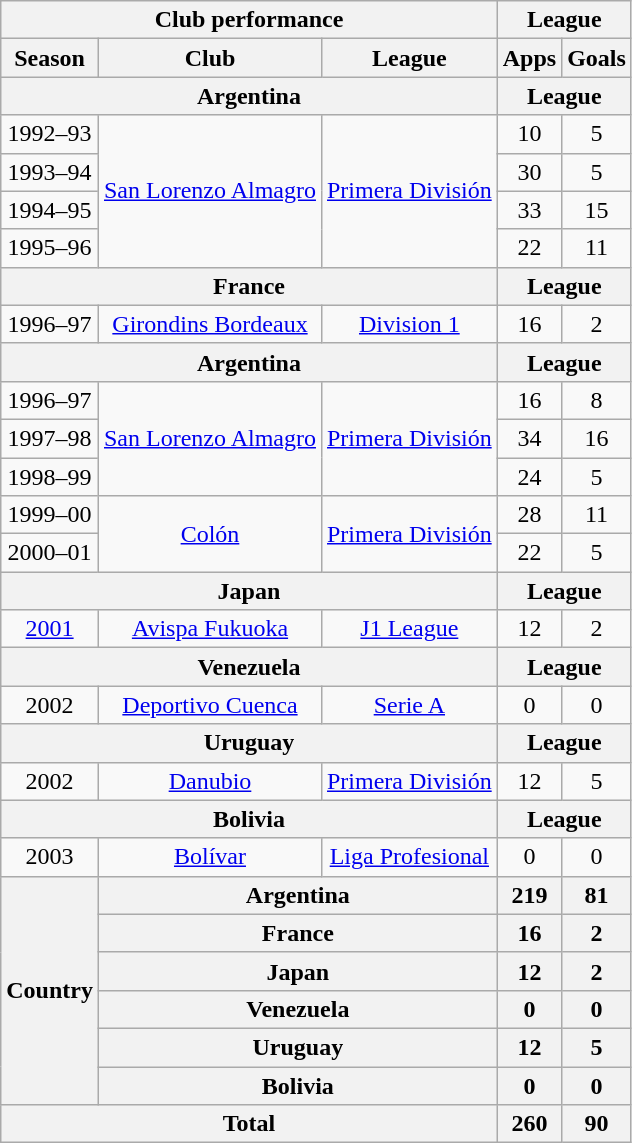<table class="wikitable" style="text-align:center;">
<tr>
<th colspan=3>Club performance</th>
<th colspan=2>League</th>
</tr>
<tr>
<th>Season</th>
<th>Club</th>
<th>League</th>
<th>Apps</th>
<th>Goals</th>
</tr>
<tr>
<th colspan=3>Argentina</th>
<th colspan=2>League</th>
</tr>
<tr>
<td>1992–93</td>
<td rowspan="4"><a href='#'>San Lorenzo Almagro</a></td>
<td rowspan="4"><a href='#'>Primera División</a></td>
<td>10</td>
<td>5</td>
</tr>
<tr>
<td>1993–94</td>
<td>30</td>
<td>5</td>
</tr>
<tr>
<td>1994–95</td>
<td>33</td>
<td>15</td>
</tr>
<tr>
<td>1995–96</td>
<td>22</td>
<td>11</td>
</tr>
<tr>
<th colspan=3>France</th>
<th colspan=2>League</th>
</tr>
<tr>
<td>1996–97</td>
<td><a href='#'>Girondins Bordeaux</a></td>
<td><a href='#'>Division 1</a></td>
<td>16</td>
<td>2</td>
</tr>
<tr>
<th colspan=3>Argentina</th>
<th colspan=2>League</th>
</tr>
<tr>
<td>1996–97</td>
<td rowspan="3"><a href='#'>San Lorenzo Almagro</a></td>
<td rowspan="3"><a href='#'>Primera División</a></td>
<td>16</td>
<td>8</td>
</tr>
<tr>
<td>1997–98</td>
<td>34</td>
<td>16</td>
</tr>
<tr>
<td>1998–99</td>
<td>24</td>
<td>5</td>
</tr>
<tr>
<td>1999–00</td>
<td rowspan="2"><a href='#'>Colón</a></td>
<td rowspan="2"><a href='#'>Primera División</a></td>
<td>28</td>
<td>11</td>
</tr>
<tr>
<td>2000–01</td>
<td>22</td>
<td>5</td>
</tr>
<tr>
<th colspan=3>Japan</th>
<th colspan=2>League</th>
</tr>
<tr>
<td><a href='#'>2001</a></td>
<td><a href='#'>Avispa Fukuoka</a></td>
<td><a href='#'>J1 League</a></td>
<td>12</td>
<td>2</td>
</tr>
<tr>
<th colspan=3>Venezuela</th>
<th colspan=2>League</th>
</tr>
<tr>
<td>2002</td>
<td><a href='#'>Deportivo Cuenca</a></td>
<td><a href='#'>Serie A</a></td>
<td>0</td>
<td>0</td>
</tr>
<tr>
<th colspan=3>Uruguay</th>
<th colspan=2>League</th>
</tr>
<tr>
<td>2002</td>
<td><a href='#'>Danubio</a></td>
<td><a href='#'>Primera División</a></td>
<td>12</td>
<td>5</td>
</tr>
<tr>
<th colspan=3>Bolivia</th>
<th colspan=2>League</th>
</tr>
<tr>
<td>2003</td>
<td><a href='#'>Bolívar</a></td>
<td><a href='#'>Liga Profesional</a></td>
<td>0</td>
<td>0</td>
</tr>
<tr>
<th rowspan=6>Country</th>
<th colspan=2>Argentina</th>
<th>219</th>
<th>81</th>
</tr>
<tr>
<th colspan=2>France</th>
<th>16</th>
<th>2</th>
</tr>
<tr>
<th colspan=2>Japan</th>
<th>12</th>
<th>2</th>
</tr>
<tr>
<th colspan=2>Venezuela</th>
<th>0</th>
<th>0</th>
</tr>
<tr>
<th colspan=2>Uruguay</th>
<th>12</th>
<th>5</th>
</tr>
<tr>
<th colspan=2>Bolivia</th>
<th>0</th>
<th>0</th>
</tr>
<tr>
<th colspan=3>Total</th>
<th>260</th>
<th>90</th>
</tr>
</table>
